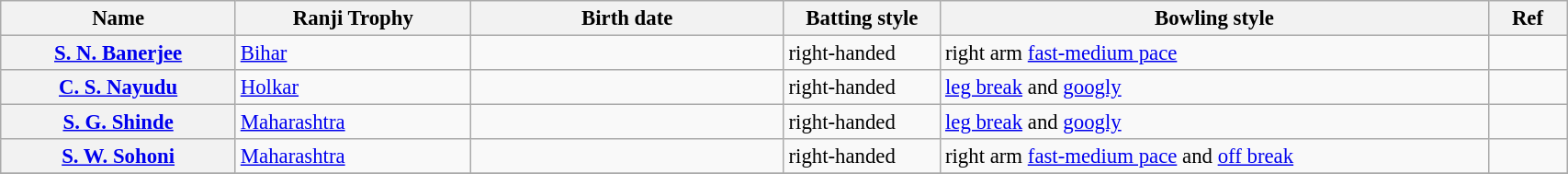<table class="wikitable plainrowheaders" style="font-size:95%; width:90%;">
<tr>
<th scope="col" width="15%">Name</th>
<th scope="col" width="15%">Ranji Trophy</th>
<th scope="col" width="20%">Birth date</th>
<th scope="col" width="10%">Batting style</th>
<th scope="col" width="35%">Bowling style</th>
<th scope="col" width="5%">Ref</th>
</tr>
<tr>
<th scope="row"><a href='#'>S. N. Banerjee</a></th>
<td><a href='#'>Bihar</a></td>
<td></td>
<td>right-handed</td>
<td>right arm <a href='#'>fast-medium pace</a></td>
<td></td>
</tr>
<tr>
<th scope="row"><a href='#'>C. S. Nayudu</a></th>
<td><a href='#'>Holkar</a></td>
<td></td>
<td>right-handed</td>
<td><a href='#'>leg break</a> and <a href='#'>googly</a></td>
<td></td>
</tr>
<tr>
<th scope="row"><a href='#'>S. G. Shinde</a></th>
<td><a href='#'>Maharashtra</a></td>
<td></td>
<td>right-handed</td>
<td><a href='#'>leg break</a> and <a href='#'>googly</a></td>
<td></td>
</tr>
<tr>
<th scope="row"><a href='#'>S. W. Sohoni</a></th>
<td><a href='#'>Maharashtra</a></td>
<td></td>
<td>right-handed</td>
<td>right arm <a href='#'>fast-medium pace</a> and <a href='#'>off break</a></td>
<td></td>
</tr>
<tr>
</tr>
</table>
